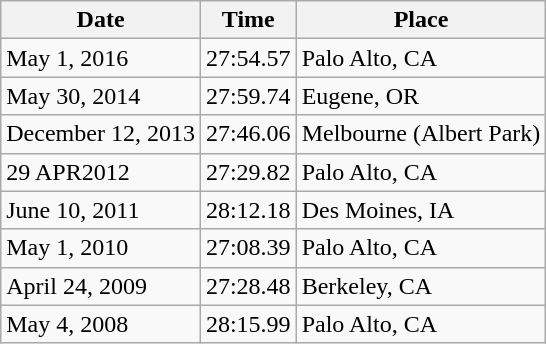<table class=wikitable>
<tr>
<th>Date</th>
<th>Time</th>
<th>Place</th>
</tr>
<tr>
<td>May 1, 2016</td>
<td>27:54.57</td>
<td>Palo Alto, CA</td>
</tr>
<tr>
<td>May 30, 2014</td>
<td>27:59.74</td>
<td>Eugene, OR</td>
</tr>
<tr>
<td>December 12, 2013</td>
<td>27:46.06</td>
<td>Melbourne (Albert Park)</td>
</tr>
<tr>
<td>29 APR2012</td>
<td>27:29.82</td>
<td>Palo Alto, CA</td>
</tr>
<tr>
<td>June 10, 2011</td>
<td>28:12.18</td>
<td>Des Moines, IA</td>
</tr>
<tr>
<td>May 1, 2010</td>
<td>27:08.39</td>
<td>Palo Alto, CA</td>
</tr>
<tr>
<td>April 24, 2009</td>
<td>27:28.48</td>
<td>Berkeley, CA</td>
</tr>
<tr>
<td>May 4, 2008</td>
<td>28:15.99</td>
<td>Palo Alto, CA</td>
</tr>
</table>
